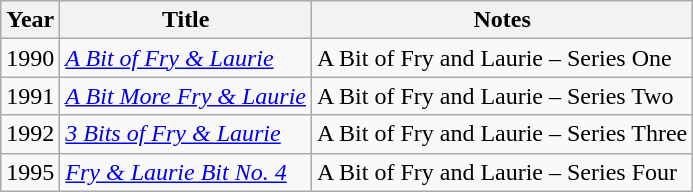<table class="wikitable">
<tr align="center">
<th>Year</th>
<th>Title</th>
<th>Notes</th>
</tr>
<tr>
<td>1990</td>
<td><em><a href='#'>A Bit of Fry & Laurie</a></em></td>
<td>A Bit of Fry and Laurie – Series One</td>
</tr>
<tr>
<td>1991</td>
<td><em><a href='#'>A Bit More Fry & Laurie</a></em></td>
<td>A Bit of Fry and Laurie – Series Two</td>
</tr>
<tr>
<td>1992</td>
<td><em><a href='#'>3 Bits of Fry & Laurie</a></em></td>
<td>A Bit of Fry and Laurie – Series Three</td>
</tr>
<tr>
<td>1995</td>
<td><em><a href='#'>Fry & Laurie Bit No. 4</a></em></td>
<td>A Bit of Fry and Laurie – Series Four</td>
</tr>
</table>
